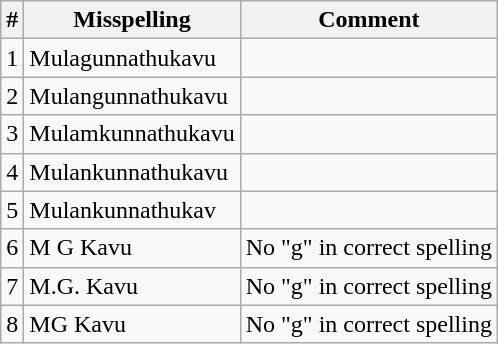<table class="wikitable sortable">
<tr>
<th>#</th>
<th>Misspelling</th>
<th>Comment</th>
</tr>
<tr>
<td>1</td>
<td>Mulagunnathukavu</td>
<td></td>
</tr>
<tr>
<td>2</td>
<td>Mulangunnathukavu</td>
<td></td>
</tr>
<tr>
<td>3</td>
<td>Mulamkunnathukavu</td>
<td></td>
</tr>
<tr>
<td>4</td>
<td>Mulankunnathukavu</td>
<td></td>
</tr>
<tr>
<td>5</td>
<td>Mulankunnathukav</td>
<td></td>
</tr>
<tr>
<td>6</td>
<td>M G Kavu</td>
<td>No "g" in correct spelling</td>
</tr>
<tr>
<td>7</td>
<td>M.G. Kavu</td>
<td>No "g" in correct spelling</td>
</tr>
<tr>
<td>8</td>
<td>MG Kavu</td>
<td>No "g" in correct spelling</td>
</tr>
</table>
